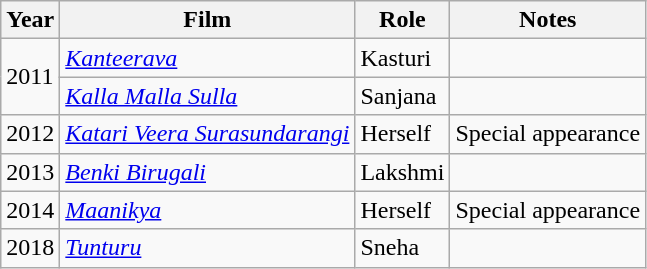<table class="wikitable sortable">
<tr>
<th>Year</th>
<th>Film</th>
<th>Role</th>
<th>Notes</th>
</tr>
<tr>
<td rowspan="2">2011</td>
<td><em><a href='#'>Kanteerava</a></em></td>
<td>Kasturi</td>
<td></td>
</tr>
<tr>
<td><em><a href='#'>Kalla Malla Sulla</a></em></td>
<td>Sanjana</td>
<td></td>
</tr>
<tr>
<td>2012</td>
<td><em><a href='#'>Katari Veera Surasundarangi</a></em></td>
<td>Herself</td>
<td>Special appearance</td>
</tr>
<tr>
<td>2013</td>
<td><em><a href='#'>Benki Birugali</a></em></td>
<td>Lakshmi</td>
<td></td>
</tr>
<tr>
<td>2014</td>
<td><em><a href='#'>Maanikya</a></em></td>
<td>Herself</td>
<td>Special appearance</td>
</tr>
<tr>
<td>2018</td>
<td><em><a href='#'>Tunturu</a></em></td>
<td>Sneha</td>
<td></td>
</tr>
</table>
